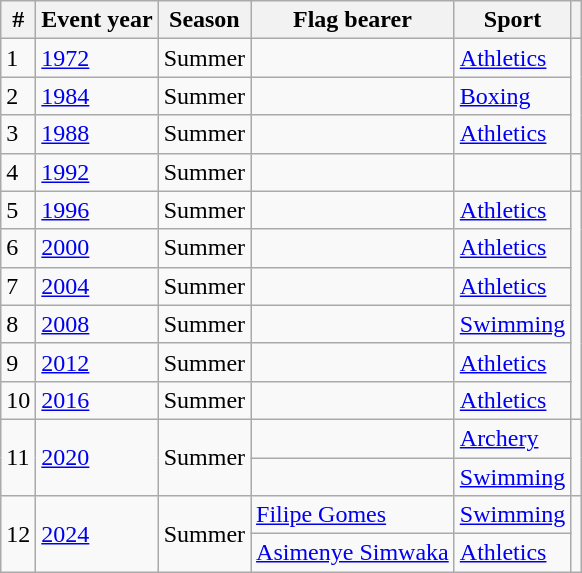<table class="wikitable sortable">
<tr>
<th>#</th>
<th>Event year</th>
<th>Season</th>
<th>Flag bearer</th>
<th>Sport</th>
<th></th>
</tr>
<tr>
<td>1</td>
<td><a href='#'>1972</a></td>
<td>Summer</td>
<td></td>
<td><a href='#'>Athletics</a></td>
<td rowspan=3></td>
</tr>
<tr>
<td>2</td>
<td><a href='#'>1984</a></td>
<td>Summer</td>
<td></td>
<td><a href='#'>Boxing</a></td>
</tr>
<tr>
<td>3</td>
<td><a href='#'>1988</a></td>
<td>Summer</td>
<td></td>
<td><a href='#'>Athletics</a></td>
</tr>
<tr>
<td>4</td>
<td><a href='#'>1992</a></td>
<td>Summer</td>
<td></td>
<td></td>
<td></td>
</tr>
<tr>
<td>5</td>
<td><a href='#'>1996</a></td>
<td>Summer</td>
<td></td>
<td><a href='#'>Athletics</a></td>
<td rowspan=6></td>
</tr>
<tr>
<td>6</td>
<td><a href='#'>2000</a></td>
<td>Summer</td>
<td></td>
<td><a href='#'>Athletics</a></td>
</tr>
<tr>
<td>7</td>
<td><a href='#'>2004</a></td>
<td>Summer</td>
<td></td>
<td><a href='#'>Athletics</a></td>
</tr>
<tr>
<td>8</td>
<td><a href='#'>2008</a></td>
<td>Summer</td>
<td></td>
<td><a href='#'>Swimming</a></td>
</tr>
<tr>
<td>9</td>
<td><a href='#'>2012</a></td>
<td>Summer</td>
<td></td>
<td><a href='#'>Athletics</a></td>
</tr>
<tr>
<td>10</td>
<td><a href='#'>2016</a></td>
<td>Summer</td>
<td></td>
<td><a href='#'>Athletics</a></td>
</tr>
<tr>
<td rowspan=2>11</td>
<td rowspan=2><a href='#'>2020</a></td>
<td rowspan=2>Summer</td>
<td></td>
<td><a href='#'>Archery</a></td>
<td rowspan=2></td>
</tr>
<tr>
<td></td>
<td><a href='#'>Swimming</a></td>
</tr>
<tr>
<td rowspan=2>12</td>
<td rowspan=2><a href='#'>2024</a></td>
<td rowspan=2>Summer</td>
<td><a href='#'>Filipe Gomes</a></td>
<td><a href='#'>Swimming</a></td>
<td rowspan=2></td>
</tr>
<tr>
<td><a href='#'>Asimenye Simwaka</a></td>
<td><a href='#'>Athletics</a></td>
</tr>
</table>
